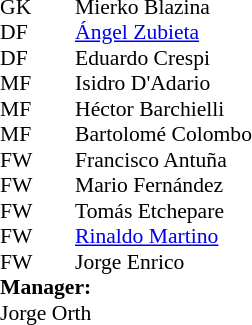<table cellspacing="0" cellpadding="0" style="font-size:90%; margin:0.2em auto;">
<tr>
<th width="25"></th>
<th width="25"></th>
</tr>
<tr>
<td>GK</td>
<td></td>
<td> Mierko Blazina</td>
</tr>
<tr>
<td>DF</td>
<td></td>
<td> <a href='#'>Ángel Zubieta</a></td>
</tr>
<tr>
<td>DF</td>
<td></td>
<td> Eduardo Crespi</td>
</tr>
<tr>
<td>MF</td>
<td></td>
<td> Isidro D'Adario</td>
</tr>
<tr>
<td>MF</td>
<td></td>
<td> Héctor Barchielli</td>
</tr>
<tr>
<td>MF</td>
<td></td>
<td> Bartolomé Colombo</td>
</tr>
<tr>
<td>FW</td>
<td></td>
<td> Francisco Antuña</td>
</tr>
<tr>
<td>FW</td>
<td></td>
<td> Mario Fernández</td>
</tr>
<tr>
<td>FW</td>
<td></td>
<td> Tomás Etchepare</td>
</tr>
<tr>
<td>FW</td>
<td></td>
<td> <a href='#'>Rinaldo Martino</a></td>
</tr>
<tr>
<td>FW</td>
<td></td>
<td> Jorge Enrico</td>
</tr>
<tr>
<td colspan=4><strong>Manager:</strong></td>
</tr>
<tr>
<td colspan="4"> Jorge Orth</td>
</tr>
</table>
